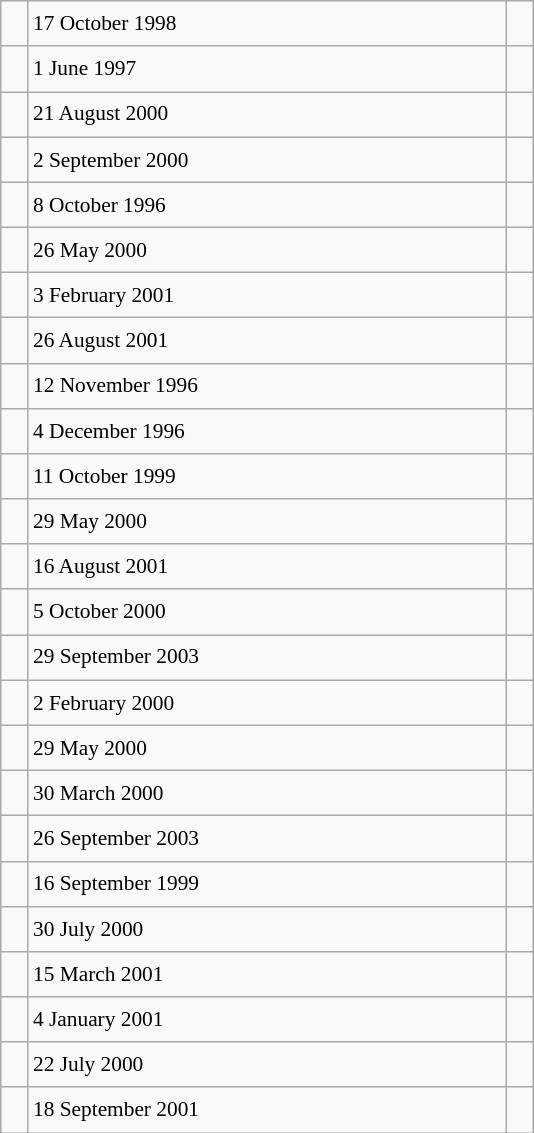<table class="wikitable" style="font-size: 89%; float: left; width: 25em; margin-right: 1em; line-height: 1.65em">
<tr>
<td></td>
<td>17 October 1998</td>
<td></td>
</tr>
<tr>
<td></td>
<td>1 June 1997</td>
<td></td>
</tr>
<tr>
<td></td>
<td>21 August 2000</td>
<td></td>
</tr>
<tr>
<td></td>
<td>2 September 2000</td>
<td></td>
</tr>
<tr>
<td></td>
<td>8 October 1996</td>
<td></td>
</tr>
<tr>
<td></td>
<td>26 May 2000</td>
<td></td>
</tr>
<tr>
<td></td>
<td>3 February 2001</td>
<td></td>
</tr>
<tr>
<td></td>
<td>26 August 2001</td>
<td></td>
</tr>
<tr>
<td></td>
<td>12 November 1996</td>
<td></td>
</tr>
<tr>
<td></td>
<td>4 December 1996</td>
<td></td>
</tr>
<tr>
<td></td>
<td>11 October 1999</td>
<td></td>
</tr>
<tr>
<td></td>
<td>29 May 2000</td>
<td></td>
</tr>
<tr>
<td></td>
<td>16 August 2001</td>
<td></td>
</tr>
<tr>
<td></td>
<td>5 October 2000</td>
<td></td>
</tr>
<tr>
<td></td>
<td>29 September 2003</td>
<td></td>
</tr>
<tr>
<td></td>
<td>2 February 2000</td>
<td></td>
</tr>
<tr>
<td></td>
<td>29 May 2000</td>
<td></td>
</tr>
<tr>
<td></td>
<td>30 March 2000</td>
<td></td>
</tr>
<tr>
<td></td>
<td>26 September 2003</td>
<td></td>
</tr>
<tr>
<td></td>
<td>16 September 1999</td>
<td></td>
</tr>
<tr>
<td></td>
<td>30 July 2000</td>
<td></td>
</tr>
<tr>
<td></td>
<td>15 March 2001</td>
<td></td>
</tr>
<tr>
<td></td>
<td>4 January 2001</td>
<td></td>
</tr>
<tr>
<td></td>
<td>22 July 2000</td>
<td></td>
</tr>
<tr>
<td></td>
<td>18 September 2001</td>
<td></td>
</tr>
</table>
